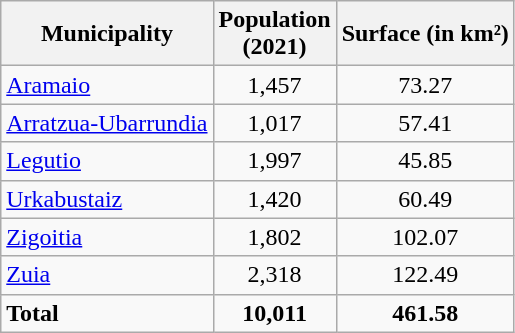<table class="wikitable" style="text-align: center;">
<tr>
<th>Municipality</th>
<th>Population<br>(2021)</th>
<th>Surface (in km²)</th>
</tr>
<tr>
<td align="left"><a href='#'>Aramaio</a></td>
<td>1,457</td>
<td>73.27</td>
</tr>
<tr>
<td align="left"><a href='#'>Arratzua-Ubarrundia</a></td>
<td>1,017</td>
<td>57.41</td>
</tr>
<tr>
<td align="left"><a href='#'>Legutio</a></td>
<td>1,997</td>
<td>45.85</td>
</tr>
<tr>
<td align="left"><a href='#'>Urkabustaiz</a></td>
<td>1,420</td>
<td>60.49</td>
</tr>
<tr>
<td align="left"><a href='#'>Zigoitia</a></td>
<td>1,802</td>
<td>102.07</td>
</tr>
<tr>
<td align="left"><a href='#'>Zuia</a></td>
<td>2,318</td>
<td>122.49</td>
</tr>
<tr>
<td align="left"><strong>Total</strong></td>
<td><strong>10,011</strong></td>
<td><strong>461.58</strong></td>
</tr>
</table>
